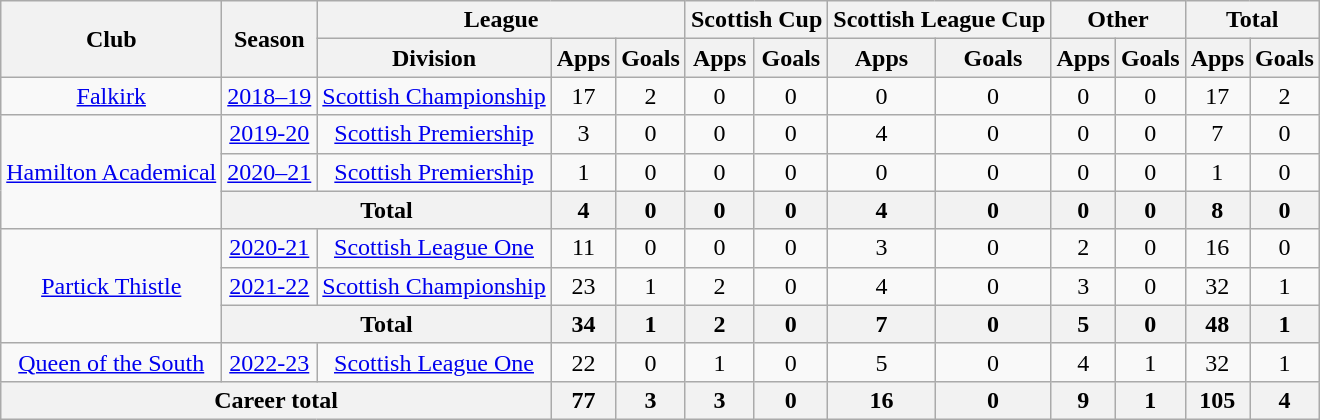<table class="wikitable" style="text-align: center;">
<tr>
<th rowspan="2">Club</th>
<th rowspan="2">Season</th>
<th colspan="3">League</th>
<th colspan="2">Scottish Cup</th>
<th colspan="2">Scottish League Cup</th>
<th colspan="2">Other</th>
<th colspan="2">Total</th>
</tr>
<tr>
<th>Division</th>
<th>Apps</th>
<th>Goals</th>
<th>Apps</th>
<th>Goals</th>
<th>Apps</th>
<th>Goals</th>
<th>Apps</th>
<th>Goals</th>
<th>Apps</th>
<th>Goals</th>
</tr>
<tr>
<td><a href='#'>Falkirk</a></td>
<td><a href='#'>2018–19</a></td>
<td><a href='#'>Scottish Championship</a></td>
<td>17</td>
<td>2</td>
<td>0</td>
<td>0</td>
<td>0</td>
<td>0</td>
<td>0</td>
<td>0</td>
<td>17</td>
<td>2</td>
</tr>
<tr>
<td rowspan=3><a href='#'>Hamilton Academical</a></td>
<td><a href='#'>2019-20</a></td>
<td><a href='#'>Scottish Premiership</a></td>
<td>3</td>
<td>0</td>
<td>0</td>
<td>0</td>
<td>4</td>
<td>0</td>
<td>0</td>
<td>0</td>
<td>7</td>
<td>0</td>
</tr>
<tr>
<td><a href='#'>2020–21</a></td>
<td><a href='#'>Scottish Premiership</a></td>
<td>1</td>
<td>0</td>
<td>0</td>
<td>0</td>
<td>0</td>
<td>0</td>
<td>0</td>
<td>0</td>
<td>1</td>
<td>0</td>
</tr>
<tr>
<th colspan=2>Total</th>
<th>4</th>
<th>0</th>
<th>0</th>
<th>0</th>
<th>4</th>
<th>0</th>
<th>0</th>
<th>0</th>
<th>8</th>
<th>0</th>
</tr>
<tr>
<td rowspan=3><a href='#'>Partick Thistle</a></td>
<td><a href='#'>2020-21</a></td>
<td><a href='#'>Scottish League One</a></td>
<td>11</td>
<td>0</td>
<td>0</td>
<td>0</td>
<td>3</td>
<td>0</td>
<td>2</td>
<td>0</td>
<td>16</td>
<td>0</td>
</tr>
<tr>
<td><a href='#'>2021-22</a></td>
<td><a href='#'>Scottish Championship</a></td>
<td>23</td>
<td>1</td>
<td>2</td>
<td>0</td>
<td>4</td>
<td>0</td>
<td>3</td>
<td>0</td>
<td>32</td>
<td>1</td>
</tr>
<tr>
<th colspan=2>Total</th>
<th>34</th>
<th>1</th>
<th>2</th>
<th>0</th>
<th>7</th>
<th>0</th>
<th>5</th>
<th>0</th>
<th>48</th>
<th>1</th>
</tr>
<tr>
<td><a href='#'>Queen of the South</a></td>
<td><a href='#'>2022-23</a></td>
<td><a href='#'>Scottish League One</a></td>
<td>22</td>
<td>0</td>
<td>1</td>
<td>0</td>
<td>5</td>
<td>0</td>
<td>4</td>
<td>1</td>
<td>32</td>
<td>1</td>
</tr>
<tr>
<th colspan="3">Career total</th>
<th>77</th>
<th>3</th>
<th>3</th>
<th>0</th>
<th>16</th>
<th>0</th>
<th>9</th>
<th>1</th>
<th>105</th>
<th>4</th>
</tr>
</table>
